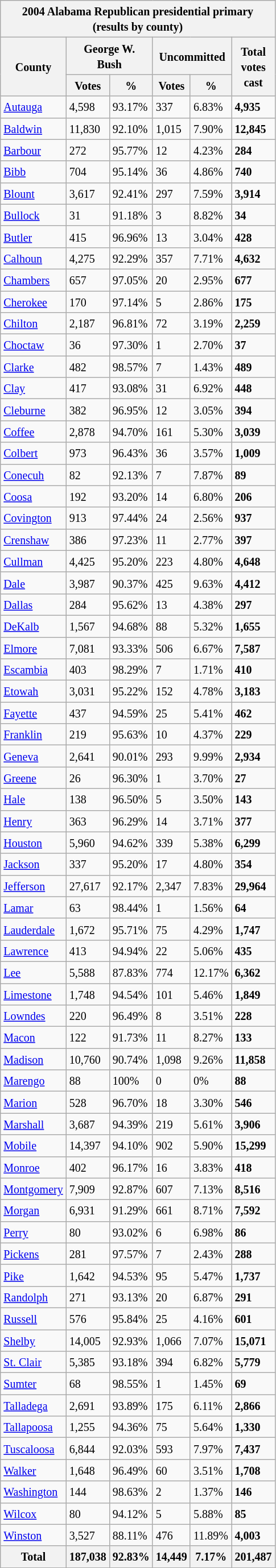<table class="wikitable sortable mw-collapsible mw-collapsed">
<tr>
<th colspan="6"><small>2004 Alabama Republican presidential primary<br>(results by county)</small></th>
</tr>
<tr>
<th rowspan="2"><small>County</small></th>
<th colspan="2"><small>George W.<br>Bush</small></th>
<th colspan="2"><small>Uncommitted</small></th>
<th rowspan="2"><small>Total<br>votes<br>cast</small></th>
</tr>
<tr>
<th><small>Votes</small></th>
<th><small>%</small></th>
<th><small>Votes</small></th>
<th><small>%</small></th>
</tr>
<tr>
<td><small><a href='#'>Autauga</a></small></td>
<td><small>4,598</small></td>
<td><small>93.17%</small></td>
<td><small>337</small></td>
<td><small>6.83%</small></td>
<td><small><strong>4,935</strong></small></td>
</tr>
<tr>
<td><small><a href='#'>Baldwin</a></small></td>
<td><small>11,830</small></td>
<td><small>92.10%</small></td>
<td><small>1,015</small></td>
<td><small>7.90%</small></td>
<td><small><strong>12,845</strong></small></td>
</tr>
<tr>
<td><small><a href='#'>Barbour</a></small></td>
<td><small>272</small></td>
<td><small>95.77%</small></td>
<td><small>12</small></td>
<td><small>4.23%</small></td>
<td><small><strong>284</strong></small></td>
</tr>
<tr>
<td><small><a href='#'>Bibb</a></small></td>
<td><small>704</small></td>
<td><small>95.14%</small></td>
<td><small>36</small></td>
<td><small>4.86%</small></td>
<td><small><strong>740</strong></small></td>
</tr>
<tr>
<td><small><a href='#'>Blount</a></small></td>
<td><small>3,617</small></td>
<td><small>92.41%</small></td>
<td><small>297</small></td>
<td><small>7.59%</small></td>
<td><small><strong>3,914</strong></small></td>
</tr>
<tr>
<td><small><a href='#'>Bullock</a></small></td>
<td><small>31</small></td>
<td><small>91.18%</small></td>
<td><small>3</small></td>
<td><small>8.82%</small></td>
<td><small><strong>34</strong></small></td>
</tr>
<tr>
<td><small><a href='#'>Butler</a></small></td>
<td><small>415</small></td>
<td><small>96.96%</small></td>
<td><small>13</small></td>
<td><small>3.04%</small></td>
<td><small><strong>428</strong></small></td>
</tr>
<tr>
<td><small><a href='#'>Calhoun</a></small></td>
<td><small>4,275</small></td>
<td><small>92.29%</small></td>
<td><small>357</small></td>
<td><small>7.71%</small></td>
<td><small><strong>4,632</strong></small></td>
</tr>
<tr>
<td><small><a href='#'>Chambers</a></small></td>
<td><small>657</small></td>
<td><small>97.05%</small></td>
<td><small>20</small></td>
<td><small>2.95%</small></td>
<td><small><strong>677</strong></small></td>
</tr>
<tr>
<td><small><a href='#'>Cherokee</a></small></td>
<td><small>170</small></td>
<td><small>97.14%</small></td>
<td><small>5</small></td>
<td><small>2.86%</small></td>
<td><small><strong>175</strong></small></td>
</tr>
<tr>
<td><small><a href='#'>Chilton</a></small></td>
<td><small>2,187</small></td>
<td><small>96.81%</small></td>
<td><small>72</small></td>
<td><small>3.19%</small></td>
<td><small><strong>2,259</strong></small></td>
</tr>
<tr>
<td><small><a href='#'>Choctaw</a></small></td>
<td><small>36</small></td>
<td><small>97.30%</small></td>
<td><small>1</small></td>
<td><small>2.70%</small></td>
<td><small><strong>37</strong></small></td>
</tr>
<tr>
<td><small><a href='#'>Clarke</a></small></td>
<td><small>482</small></td>
<td><small>98.57%</small></td>
<td><small>7</small></td>
<td><small>1.43%</small></td>
<td><small><strong>489</strong></small></td>
</tr>
<tr>
<td><small><a href='#'>Clay</a></small></td>
<td><small>417</small></td>
<td><small>93.08%</small></td>
<td><small>31</small></td>
<td><small>6.92%</small></td>
<td><small><strong>448</strong></small></td>
</tr>
<tr>
<td><small><a href='#'>Cleburne</a></small></td>
<td><small>382</small></td>
<td><small>96.95%</small></td>
<td><small>12</small></td>
<td><small>3.05%</small></td>
<td><small><strong>394</strong></small></td>
</tr>
<tr>
<td><small><a href='#'>Coffee</a></small></td>
<td><small>2,878</small></td>
<td><small>94.70%</small></td>
<td><small>161</small></td>
<td><small>5.30%</small></td>
<td><small><strong>3,039</strong></small></td>
</tr>
<tr>
<td><small><a href='#'>Colbert</a></small></td>
<td><small>973</small></td>
<td><small>96.43%</small></td>
<td><small>36</small></td>
<td><small>3.57%</small></td>
<td><small><strong>1,009</strong></small></td>
</tr>
<tr>
<td><small><a href='#'>Conecuh</a></small></td>
<td><small>82</small></td>
<td><small>92.13%</small></td>
<td><small>7</small></td>
<td><small>7.87%</small></td>
<td><small><strong>89</strong></small></td>
</tr>
<tr>
<td><small><a href='#'>Coosa</a></small></td>
<td><small>192</small></td>
<td><small>93.20%</small></td>
<td><small>14</small></td>
<td><small>6.80%</small></td>
<td><small><strong>206</strong></small></td>
</tr>
<tr>
<td><small><a href='#'>Covington</a></small></td>
<td><small>913</small></td>
<td><small>97.44%</small></td>
<td><small>24</small></td>
<td><small>2.56%</small></td>
<td><small><strong>937</strong></small></td>
</tr>
<tr>
<td><small><a href='#'>Crenshaw</a></small></td>
<td><small>386</small></td>
<td><small>97.23%</small></td>
<td><small>11</small></td>
<td><small>2.77%</small></td>
<td><small><strong>397</strong></small></td>
</tr>
<tr>
<td><small><a href='#'>Cullman</a></small></td>
<td><small>4,425</small></td>
<td><small>95.20%</small></td>
<td><small>223</small></td>
<td><small>4.80%</small></td>
<td><small><strong>4,648</strong></small></td>
</tr>
<tr>
<td><small><a href='#'>Dale</a></small></td>
<td><small>3,987</small></td>
<td><small>90.37%</small></td>
<td><small>425</small></td>
<td><small>9.63%</small></td>
<td><small><strong>4,412</strong></small></td>
</tr>
<tr>
<td><small><a href='#'>Dallas</a></small></td>
<td><small>284</small></td>
<td><small>95.62%</small></td>
<td><small>13</small></td>
<td><small>4.38%</small></td>
<td><small><strong>297</strong></small></td>
</tr>
<tr>
<td><small><a href='#'>DeKalb</a></small></td>
<td><small>1,567</small></td>
<td><small>94.68%</small></td>
<td><small>88</small></td>
<td><small>5.32%</small></td>
<td><small><strong>1,655</strong></small></td>
</tr>
<tr>
<td><small><a href='#'>Elmore</a></small></td>
<td><small>7,081</small></td>
<td><small>93.33%</small></td>
<td><small>506</small></td>
<td><small>6.67%</small></td>
<td><small><strong>7,587</strong></small></td>
</tr>
<tr>
<td><small><a href='#'>Escambia</a></small></td>
<td><small>403</small></td>
<td><small>98.29%</small></td>
<td><small>7</small></td>
<td><small>1.71%</small></td>
<td><small><strong>410</strong></small></td>
</tr>
<tr>
<td><small><a href='#'>Etowah</a></small></td>
<td><small>3,031</small></td>
<td><small>95.22%</small></td>
<td><small>152</small></td>
<td><small>4.78%</small></td>
<td><small><strong>3,183</strong></small></td>
</tr>
<tr>
<td><small><a href='#'>Fayette</a></small></td>
<td><small>437</small></td>
<td><small>94.59%</small></td>
<td><small>25</small></td>
<td><small>5.41%</small></td>
<td><small><strong>462</strong></small></td>
</tr>
<tr>
<td><small><a href='#'>Franklin</a></small></td>
<td><small>219</small></td>
<td><small>95.63%</small></td>
<td><small>10</small></td>
<td><small>4.37%</small></td>
<td><small><strong>229</strong></small></td>
</tr>
<tr>
<td><small><a href='#'>Geneva</a></small></td>
<td><small>2,641</small></td>
<td><small>90.01%</small></td>
<td><small>293</small></td>
<td><small>9.99%</small></td>
<td><small><strong>2,934</strong></small></td>
</tr>
<tr>
<td><small><a href='#'>Greene</a></small></td>
<td><small>26</small></td>
<td><small>96.30%</small></td>
<td><small>1</small></td>
<td><small>3.70%</small></td>
<td><small><strong>27</strong></small></td>
</tr>
<tr>
<td><small><a href='#'>Hale</a></small></td>
<td><small>138</small></td>
<td><small>96.50%</small></td>
<td><small>5</small></td>
<td><small>3.50%</small></td>
<td><small><strong>143</strong></small></td>
</tr>
<tr>
<td><small><a href='#'>Henry</a></small></td>
<td><small>363</small></td>
<td><small>96.29%</small></td>
<td><small>14</small></td>
<td><small>3.71%</small></td>
<td><small><strong>377</strong></small></td>
</tr>
<tr>
<td><small><a href='#'>Houston</a></small></td>
<td><small>5,960</small></td>
<td><small>94.62%</small></td>
<td><small>339</small></td>
<td><small>5.38%</small></td>
<td><small><strong>6,299</strong></small></td>
</tr>
<tr>
<td><small><a href='#'>Jackson</a></small></td>
<td><small>337</small></td>
<td><small>95.20%</small></td>
<td><small>17</small></td>
<td><small>4.80%</small></td>
<td><small><strong>354</strong></small></td>
</tr>
<tr>
<td><small><a href='#'>Jefferson</a></small></td>
<td><small>27,617</small></td>
<td><small>92.17%</small></td>
<td><small>2,347</small></td>
<td><small>7.83%</small></td>
<td><small><strong>29,964</strong></small></td>
</tr>
<tr>
<td><small><a href='#'>Lamar</a></small></td>
<td><small>63</small></td>
<td><small>98.44%</small></td>
<td><small>1</small></td>
<td><small>1.56%</small></td>
<td><small><strong>64</strong></small></td>
</tr>
<tr>
<td><small><a href='#'>Lauderdale</a></small></td>
<td><small>1,672</small></td>
<td><small>95.71%</small></td>
<td><small>75</small></td>
<td><small>4.29%</small></td>
<td><small><strong>1,747</strong></small></td>
</tr>
<tr>
<td><small><a href='#'>Lawrence</a></small></td>
<td><small>413</small></td>
<td><small>94.94%</small></td>
<td><small>22</small></td>
<td><small>5.06%</small></td>
<td><small><strong>435</strong></small></td>
</tr>
<tr>
<td><small><a href='#'>Lee</a></small></td>
<td><small>5,588</small></td>
<td><small>87.83%</small></td>
<td><small>774</small></td>
<td><small>12.17%</small></td>
<td><small><strong>6,362</strong></small></td>
</tr>
<tr>
<td><small><a href='#'>Limestone</a></small></td>
<td><small>1,748</small></td>
<td><small>94.54%</small></td>
<td><small>101</small></td>
<td><small>5.46%</small></td>
<td><small><strong>1,849</strong></small></td>
</tr>
<tr>
<td><small><a href='#'>Lowndes</a></small></td>
<td><small>220</small></td>
<td><small>96.49%</small></td>
<td><small>8</small></td>
<td><small>3.51%</small></td>
<td><small><strong>228</strong></small></td>
</tr>
<tr>
<td><small><a href='#'>Macon</a></small></td>
<td><small>122</small></td>
<td><small>91.73%</small></td>
<td><small>11</small></td>
<td><small>8.27%</small></td>
<td><small><strong>133</strong></small></td>
</tr>
<tr>
<td><small><a href='#'>Madison</a></small></td>
<td><small>10,760</small></td>
<td><small>90.74%</small></td>
<td><small>1,098</small></td>
<td><small>9.26%</small></td>
<td><small><strong>11,858</strong></small></td>
</tr>
<tr>
<td><small><a href='#'>Marengo</a></small></td>
<td><small>88</small></td>
<td><small>100%</small></td>
<td><small>0</small></td>
<td><small>0%</small></td>
<td><small><strong>88</strong></small></td>
</tr>
<tr>
<td><small><a href='#'>Marion</a></small></td>
<td><small>528</small></td>
<td><small>96.70%</small></td>
<td><small>18</small></td>
<td><small>3.30%</small></td>
<td><small><strong>546</strong></small></td>
</tr>
<tr>
<td><small><a href='#'>Marshall</a></small></td>
<td><small>3,687</small></td>
<td><small>94.39%</small></td>
<td><small>219</small></td>
<td><small>5.61%</small></td>
<td><small><strong>3,906</strong></small></td>
</tr>
<tr>
<td><small><a href='#'>Mobile</a></small></td>
<td><small>14,397</small></td>
<td><small>94.10%</small></td>
<td><small>902</small></td>
<td><small>5.90%</small></td>
<td><small><strong>15,299</strong></small></td>
</tr>
<tr>
<td><small><a href='#'>Monroe</a></small></td>
<td><small>402</small></td>
<td><small>96.17%</small></td>
<td><small>16</small></td>
<td><small>3.83%</small></td>
<td><small><strong>418</strong></small></td>
</tr>
<tr>
<td><small><a href='#'>Montgomery</a></small></td>
<td><small>7,909</small></td>
<td><small>92.87%</small></td>
<td><small>607</small></td>
<td><small>7.13%</small></td>
<td><small><strong>8,516</strong></small></td>
</tr>
<tr>
<td><small><a href='#'>Morgan</a></small></td>
<td><small>6,931</small></td>
<td><small>91.29%</small></td>
<td><small>661</small></td>
<td><small>8.71%</small></td>
<td><small><strong>7,592</strong></small></td>
</tr>
<tr>
<td><small><a href='#'>Perry</a></small></td>
<td><small>80</small></td>
<td><small>93.02%</small></td>
<td><small>6</small></td>
<td><small>6.98%</small></td>
<td><small><strong>86</strong></small></td>
</tr>
<tr>
<td><small><a href='#'>Pickens</a></small></td>
<td><small>281</small></td>
<td><small>97.57%</small></td>
<td><small>7</small></td>
<td><small>2.43%</small></td>
<td><small><strong>288</strong></small></td>
</tr>
<tr>
<td><small><a href='#'>Pike</a></small></td>
<td><small>1,642</small></td>
<td><small>94.53%</small></td>
<td><small>95</small></td>
<td><small>5.47%</small></td>
<td><small><strong>1,737</strong></small></td>
</tr>
<tr>
<td><small><a href='#'>Randolph</a></small></td>
<td><small>271</small></td>
<td><small>93.13%</small></td>
<td><small>20</small></td>
<td><small>6.87%</small></td>
<td><small><strong>291</strong></small></td>
</tr>
<tr>
<td><small><a href='#'>Russell</a></small></td>
<td><small>576</small></td>
<td><small>95.84%</small></td>
<td><small>25</small></td>
<td><small>4.16%</small></td>
<td><small><strong>601</strong></small></td>
</tr>
<tr>
<td><small><a href='#'>Shelby</a></small></td>
<td><small>14,005</small></td>
<td><small>92.93%</small></td>
<td><small>1,066</small></td>
<td><small>7.07%</small></td>
<td><small><strong>15,071</strong></small></td>
</tr>
<tr>
<td><small><a href='#'>St. Clair</a></small></td>
<td><small>5,385</small></td>
<td><small>93.18%</small></td>
<td><small>394</small></td>
<td><small>6.82%</small></td>
<td><small><strong>5,779</strong></small></td>
</tr>
<tr>
<td><small><a href='#'>Sumter</a></small></td>
<td><small>68</small></td>
<td><small>98.55%</small></td>
<td><small>1</small></td>
<td><small>1.45%</small></td>
<td><small><strong>69</strong></small></td>
</tr>
<tr>
<td><small><a href='#'>Talladega</a></small></td>
<td><small>2,691</small></td>
<td><small>93.89%</small></td>
<td><small>175</small></td>
<td><small>6.11%</small></td>
<td><small><strong>2,866</strong></small></td>
</tr>
<tr>
<td><small><a href='#'>Tallapoosa</a></small></td>
<td><small>1,255</small></td>
<td><small>94.36%</small></td>
<td><small>75</small></td>
<td><small>5.64%</small></td>
<td><small><strong>1,330</strong></small></td>
</tr>
<tr>
<td><small><a href='#'>Tuscaloosa</a></small></td>
<td><small>6,844</small></td>
<td><small>92.03%</small></td>
<td><small>593</small></td>
<td><small>7.97%</small></td>
<td><small><strong>7,437</strong></small></td>
</tr>
<tr>
<td><small><a href='#'>Walker</a></small></td>
<td><small>1,648</small></td>
<td><small>96.49%</small></td>
<td><small>60</small></td>
<td><small>3.51%</small></td>
<td><small><strong>1,708</strong></small></td>
</tr>
<tr>
<td><small><a href='#'>Washington</a></small></td>
<td><small>144</small></td>
<td><small>98.63%</small></td>
<td><small>2</small></td>
<td><small>1.37%</small></td>
<td><small><strong>146</strong></small></td>
</tr>
<tr>
<td><small><a href='#'>Wilcox</a></small></td>
<td><small>80</small></td>
<td><small>94.12%</small></td>
<td><small>5</small></td>
<td><small>5.88%</small></td>
<td><small><strong>85</strong></small></td>
</tr>
<tr>
<td><small><a href='#'>Winston</a></small></td>
<td><small>3,527</small></td>
<td><small>88.11%</small></td>
<td><small>476</small></td>
<td><small>11.89%</small></td>
<td><small><strong>4,003</strong></small></td>
</tr>
<tr>
<th><strong><small>Total</small></strong></th>
<th><strong><small>187,038</small></strong></th>
<th><strong><small>92.83%</small></strong></th>
<th><strong><small>14,449</small></strong></th>
<th><strong><small>7.17%</small></strong></th>
<th><strong><small>201,487</small></strong></th>
</tr>
</table>
